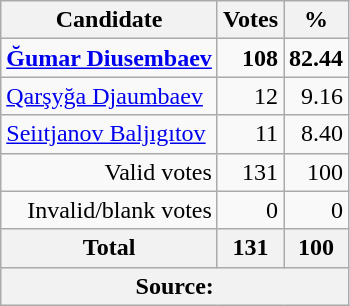<table class="wikitable" style="text-align:right">
<tr>
<th>Candidate</th>
<th>Votes</th>
<th>%</th>
</tr>
<tr>
<td align="left"><strong><a href='#'>Ğumar Diusembaev</a></strong></td>
<td><strong>108</strong></td>
<td><strong>82.44</strong></td>
</tr>
<tr>
<td align="left"><a href='#'>Qarşyğa Djaumbaev</a></td>
<td>12</td>
<td>9.16</td>
</tr>
<tr>
<td align="left"><a href='#'>Seiıtjanov Baljıgıtov</a></td>
<td>11</td>
<td>8.40</td>
</tr>
<tr>
<td>Valid votes</td>
<td>131</td>
<td>100</td>
</tr>
<tr>
<td>Invalid/blank votes</td>
<td>0</td>
<td>0</td>
</tr>
<tr>
<th>Total</th>
<th>131</th>
<th>100</th>
</tr>
<tr>
<th colspan="3">Source: </th>
</tr>
</table>
